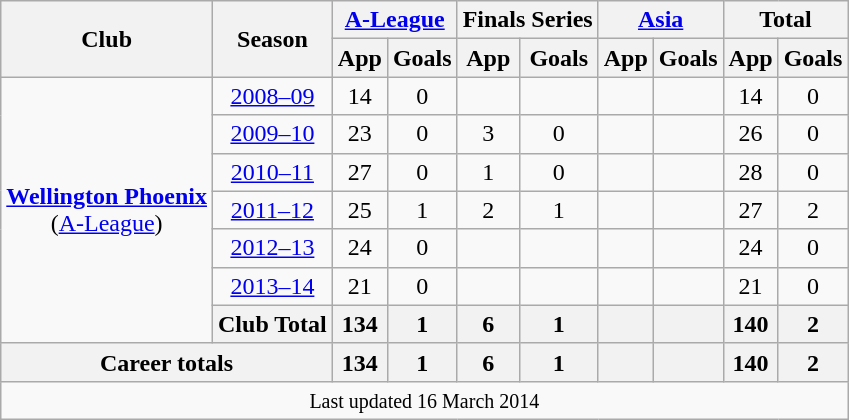<table class="wikitable" style="text-align: center;">
<tr>
<th rowspan="2">Club</th>
<th rowspan="2">Season</th>
<th colspan="2"><a href='#'>A-League</a></th>
<th colspan="2">Finals Series</th>
<th colspan="2"><a href='#'>Asia</a></th>
<th colspan="2">Total</th>
</tr>
<tr>
<th>App</th>
<th>Goals</th>
<th>App</th>
<th>Goals</th>
<th>App</th>
<th>Goals</th>
<th>App</th>
<th>Goals</th>
</tr>
<tr>
<td rowspan="7" align=center valign=center><strong><a href='#'>Wellington Phoenix</a></strong><br>(<a href='#'>A-League</a>)</td>
<td align="center"><a href='#'>2008–09</a></td>
<td align="center">14</td>
<td align="center">0</td>
<td align="center"></td>
<td align="center"></td>
<td align="center"></td>
<td align="center"></td>
<td align="center">14</td>
<td align="center">0</td>
</tr>
<tr>
<td align="center"><a href='#'>2009–10</a></td>
<td align="center">23</td>
<td align="center">0</td>
<td align="center">3</td>
<td align="center">0</td>
<td align="center"></td>
<td align="center"></td>
<td align="center">26</td>
<td align="center">0</td>
</tr>
<tr>
<td align="center"><a href='#'>2010–11</a></td>
<td align="center">27</td>
<td align="center">0</td>
<td align="center">1</td>
<td align="center">0</td>
<td align="center"></td>
<td align="center"></td>
<td align="center">28</td>
<td align="center">0</td>
</tr>
<tr>
<td align="center"><a href='#'>2011–12</a></td>
<td align="center">25</td>
<td align="center">1</td>
<td align="center">2</td>
<td align="center">1</td>
<td align="center"></td>
<td align="center"></td>
<td align="center">27</td>
<td align="center">2</td>
</tr>
<tr>
<td align="center"><a href='#'>2012–13</a></td>
<td align="center">24</td>
<td align="center">0</td>
<td align="center"></td>
<td align="center"></td>
<td align="center"></td>
<td align="center"></td>
<td align="center">24</td>
<td align="center">0</td>
</tr>
<tr>
<td align="center"><a href='#'>2013–14</a></td>
<td align="center">21</td>
<td align="center">0</td>
<td align="center"></td>
<td align="center"></td>
<td align="center"></td>
<td align="center"></td>
<td align="center">21</td>
<td align="center">0</td>
</tr>
<tr>
<th colspan="1" align="left">Club Total</th>
<th>134</th>
<th>1</th>
<th>6</th>
<th>1</th>
<th></th>
<th></th>
<th>140</th>
<th>2</th>
</tr>
<tr>
<th colspan="2" align="left">Career totals</th>
<th align=center>134</th>
<th align=center>1</th>
<th align=center>6</th>
<th align=center>1</th>
<th align=center></th>
<th align=center></th>
<th align=center>140</th>
<th align=center>2</th>
</tr>
<tr>
<td colspan="12"><small>Last updated 16 March 2014</small></td>
</tr>
</table>
